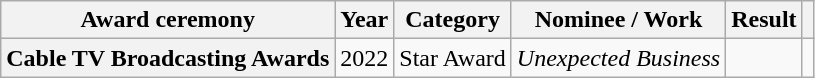<table class="wikitable plainrowheaders sortable">
<tr>
<th scope="col">Award ceremony</th>
<th scope="col">Year</th>
<th scope="col">Category</th>
<th scope="col">Nominee / Work</th>
<th scope="col">Result</th>
<th scope="col" class="unsortable"></th>
</tr>
<tr>
<th scope="row">Cable TV Broadcasting Awards</th>
<td>2022</td>
<td>Star Award</td>
<td><em>Unexpected Business</em></td>
<td></td>
<td></td>
</tr>
</table>
